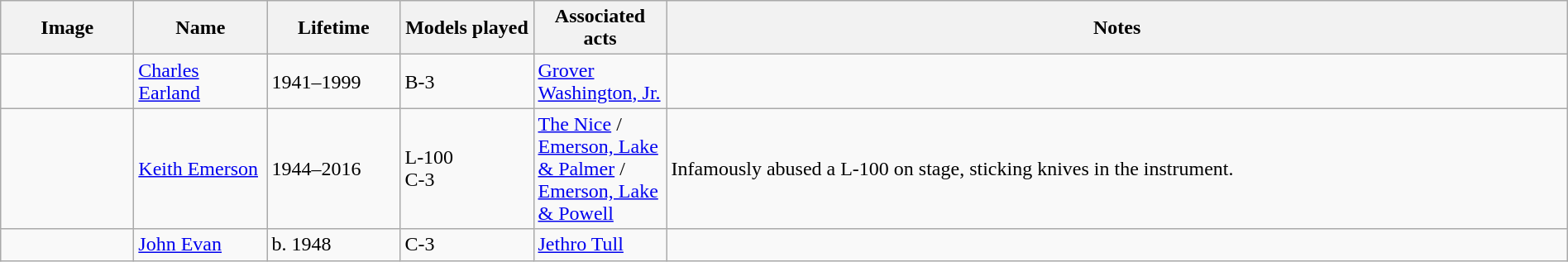<table class="wikitable" style="width:100%">
<tr>
<th style="width:100px;">Image</th>
<th style="width:100px;">Name</th>
<th style="width:100px;">Lifetime</th>
<th style="width:100px;">Models played</th>
<th style="width:100px;">Associated acts</th>
<th style="width:*;">Notes</th>
</tr>
<tr>
<td></td>
<td><a href='#'>Charles Earland</a></td>
<td>1941–1999</td>
<td>B-3</td>
<td><a href='#'>Grover Washington, Jr.</a></td>
<td></td>
</tr>
<tr>
<td></td>
<td><a href='#'>Keith Emerson</a></td>
<td>1944–2016</td>
<td>L-100<br>C-3</td>
<td><a href='#'>The Nice</a> / <br><a href='#'>Emerson, Lake & Palmer</a> / <br><a href='#'>Emerson, Lake & Powell</a></td>
<td>Infamously abused a L-100 on stage, sticking knives in the instrument.</td>
</tr>
<tr>
<td></td>
<td><a href='#'>John Evan</a></td>
<td>b. 1948</td>
<td>C-3</td>
<td><a href='#'>Jethro Tull</a></td>
<td></td>
</tr>
</table>
